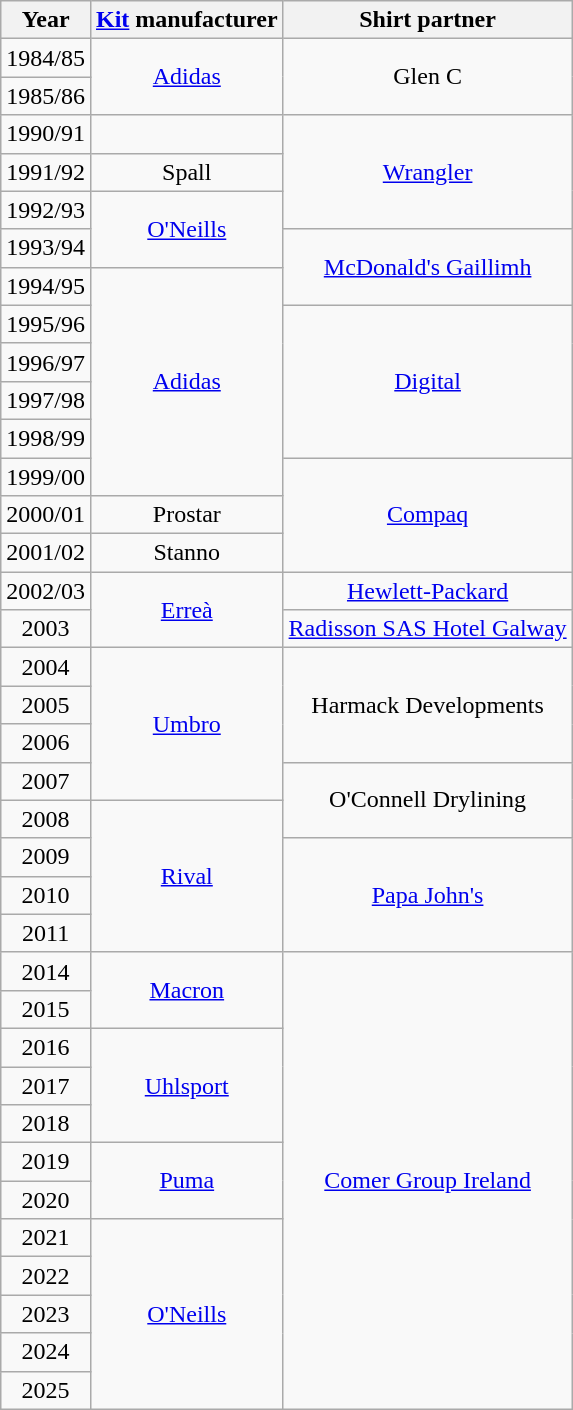<table class="wikitable" style="text-align: center">
<tr>
<th>Year</th>
<th><a href='#'>Kit</a> manufacturer</th>
<th>Shirt partner</th>
</tr>
<tr>
<td>1984/85</td>
<td rowspan="2"><a href='#'>Adidas</a></td>
<td rowspan="2">Glen C</td>
</tr>
<tr>
<td>1985/86</td>
</tr>
<tr>
<td>1990/91</td>
<td></td>
<td rowspan="3"><a href='#'>Wrangler</a></td>
</tr>
<tr>
<td>1991/92</td>
<td>Spall</td>
</tr>
<tr>
<td>1992/93</td>
<td rowspan="2"><a href='#'>O'Neills</a></td>
</tr>
<tr>
<td>1993/94</td>
<td rowspan="2"><a href='#'>McDonald's Gaillimh</a></td>
</tr>
<tr>
<td>1994/95</td>
<td rowspan="6"><a href='#'>Adidas</a></td>
</tr>
<tr>
<td>1995/96</td>
<td rowspan="4"><a href='#'>Digital</a></td>
</tr>
<tr>
<td>1996/97</td>
</tr>
<tr>
<td>1997/98</td>
</tr>
<tr>
<td>1998/99</td>
</tr>
<tr>
<td>1999/00</td>
<td rowspan="3"><a href='#'>Compaq</a></td>
</tr>
<tr>
<td>2000/01</td>
<td>Prostar</td>
</tr>
<tr>
<td>2001/02</td>
<td>Stanno</td>
</tr>
<tr>
<td>2002/03</td>
<td rowspan="2"><a href='#'>Erreà</a></td>
<td><a href='#'>Hewlett-Packard</a></td>
</tr>
<tr>
<td>2003</td>
<td><a href='#'>Radisson SAS Hotel Galway</a></td>
</tr>
<tr>
<td>2004</td>
<td rowspan=4><a href='#'>Umbro</a></td>
<td rowspan=3>Harmack Developments</td>
</tr>
<tr>
<td>2005</td>
</tr>
<tr>
<td>2006</td>
</tr>
<tr>
<td>2007</td>
<td rowspan=2>O'Connell Drylining</td>
</tr>
<tr>
<td>2008</td>
<td rowspan=4><a href='#'>Rival</a></td>
</tr>
<tr>
<td>2009</td>
<td rowspan=3><a href='#'>Papa John's</a></td>
</tr>
<tr>
<td>2010</td>
</tr>
<tr>
<td>2011</td>
</tr>
<tr>
<td>2014</td>
<td rowspan="2"><a href='#'>Macron</a></td>
<td rowspan="12"><a href='#'>Comer Group Ireland</a></td>
</tr>
<tr>
<td>2015</td>
</tr>
<tr>
<td>2016</td>
<td rowspan="3"><a href='#'>Uhlsport</a></td>
</tr>
<tr>
<td>2017</td>
</tr>
<tr>
<td>2018</td>
</tr>
<tr>
<td>2019</td>
<td rowspan="2"><a href='#'>Puma</a></td>
</tr>
<tr>
<td>2020</td>
</tr>
<tr>
<td>2021</td>
<td rowspan="5"><a href='#'>O'Neills</a></td>
</tr>
<tr>
<td>2022</td>
</tr>
<tr>
<td>2023</td>
</tr>
<tr>
<td>2024</td>
</tr>
<tr>
<td>2025</td>
</tr>
</table>
